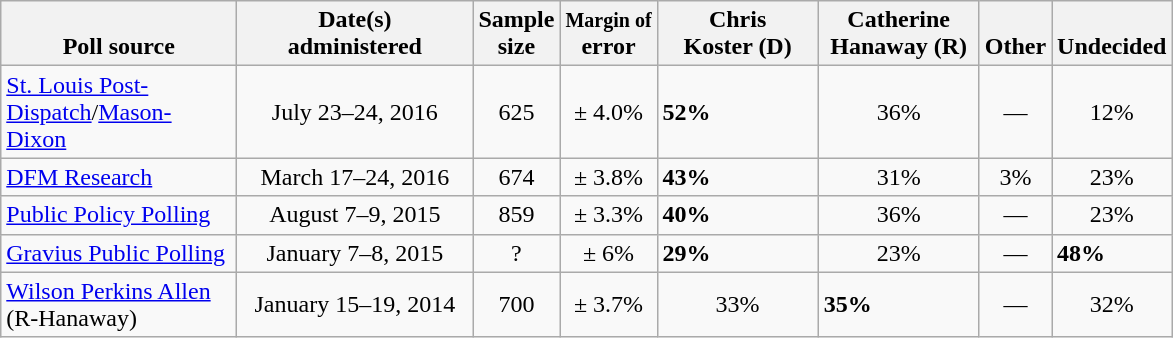<table class="wikitable">
<tr valign= bottom>
<th style="width:150px;">Poll source</th>
<th style="width:150px;">Date(s)<br>administered</th>
<th class=small>Sample<br>size</th>
<th><small>Margin of</small><br>error</th>
<th style="width:100px;">Chris<br>Koster (D)</th>
<th style="width:100px;">Catherine<br>Hanaway (R)</th>
<th style="width:40px;">Other</th>
<th style="width:40px;">Undecided</th>
</tr>
<tr>
<td><a href='#'>St. Louis Post-Dispatch</a>/<a href='#'>Mason-Dixon</a></td>
<td align=center>July 23–24, 2016</td>
<td align=center>625</td>
<td align=center>± 4.0%</td>
<td><strong>52%</strong></td>
<td align=center>36%</td>
<td align=center>—</td>
<td align=center>12%</td>
</tr>
<tr>
<td><a href='#'>DFM Research</a></td>
<td align=center>March 17–24, 2016</td>
<td align=center>674</td>
<td align=center>± 3.8%</td>
<td><strong>43%</strong></td>
<td align=center>31%</td>
<td align=center>3%</td>
<td align=center>23%</td>
</tr>
<tr>
<td><a href='#'>Public Policy Polling</a></td>
<td align=center>August 7–9, 2015</td>
<td align=center>859</td>
<td align=center>± 3.3%</td>
<td><strong>40%</strong></td>
<td align=center>36%</td>
<td align=center>—</td>
<td align=center>23%</td>
</tr>
<tr>
<td><a href='#'>Gravius Public Polling</a></td>
<td align=center>January 7–8, 2015</td>
<td align=center>?</td>
<td align=center>± 6%</td>
<td><strong>29%</strong></td>
<td align=center>23%</td>
<td align=center>—</td>
<td><strong>48%</strong></td>
</tr>
<tr>
<td><a href='#'>Wilson Perkins Allen</a> (R-Hanaway)</td>
<td align=center>January 15–19, 2014</td>
<td align=center>700</td>
<td align=center>± 3.7%</td>
<td align=center>33%</td>
<td><strong>35%</strong></td>
<td align=center>—</td>
<td align=center>32%</td>
</tr>
</table>
